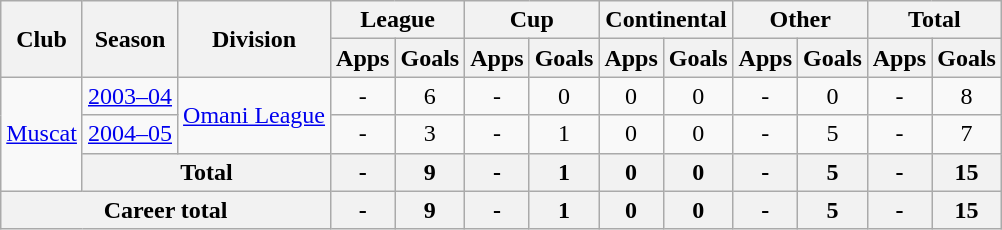<table class="wikitable" style="text-align: center;">
<tr>
<th rowspan="2">Club</th>
<th rowspan="2">Season</th>
<th rowspan="2">Division</th>
<th colspan="2">League</th>
<th colspan="2">Cup</th>
<th colspan="2">Continental</th>
<th colspan="2">Other</th>
<th colspan="2">Total</th>
</tr>
<tr>
<th>Apps</th>
<th>Goals</th>
<th>Apps</th>
<th>Goals</th>
<th>Apps</th>
<th>Goals</th>
<th>Apps</th>
<th>Goals</th>
<th>Apps</th>
<th>Goals</th>
</tr>
<tr>
<td rowspan="3"><a href='#'>Muscat</a></td>
<td><a href='#'>2003–04</a></td>
<td rowspan="2"><a href='#'>Omani League</a></td>
<td>-</td>
<td>6</td>
<td>-</td>
<td>0</td>
<td>0</td>
<td>0</td>
<td>-</td>
<td>0</td>
<td>-</td>
<td>8</td>
</tr>
<tr>
<td><a href='#'>2004–05</a></td>
<td>-</td>
<td>3</td>
<td>-</td>
<td>1</td>
<td>0</td>
<td>0</td>
<td>-</td>
<td>5</td>
<td>-</td>
<td>7</td>
</tr>
<tr>
<th colspan="2">Total</th>
<th>-</th>
<th>9</th>
<th>-</th>
<th>1</th>
<th>0</th>
<th>0</th>
<th>-</th>
<th>5</th>
<th>-</th>
<th>15</th>
</tr>
<tr>
<th colspan="3">Career total</th>
<th>-</th>
<th>9</th>
<th>-</th>
<th>1</th>
<th>0</th>
<th>0</th>
<th>-</th>
<th>5</th>
<th>-</th>
<th>15</th>
</tr>
</table>
